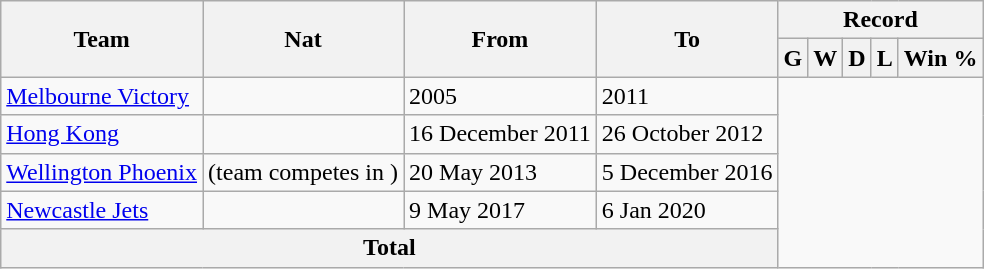<table class="wikitable" style="text-align: center">
<tr>
<th rowspan="2">Team</th>
<th rowspan="2">Nat</th>
<th rowspan="2">From</th>
<th rowspan="2">To</th>
<th colspan="5">Record</th>
</tr>
<tr>
<th>G</th>
<th>W</th>
<th>D</th>
<th>L</th>
<th>Win %</th>
</tr>
<tr>
<td align=left><a href='#'>Melbourne Victory</a></td>
<td></td>
<td align=left>2005</td>
<td align=left>2011<br></td>
</tr>
<tr>
<td align=left><a href='#'>Hong Kong</a></td>
<td></td>
<td align=left>16 December 2011</td>
<td align=left>26 October 2012<br></td>
</tr>
<tr>
<td align=left><a href='#'>Wellington Phoenix</a></td>
<td> (team competes in  )</td>
<td align=left>20 May 2013</td>
<td align=left>5 December 2016<br></td>
</tr>
<tr>
<td align=left><a href='#'>Newcastle Jets</a></td>
<td></td>
<td align=left>9 May 2017</td>
<td align=left>6 Jan 2020<br></td>
</tr>
<tr>
<th colspan="4">Total<br></th>
</tr>
</table>
